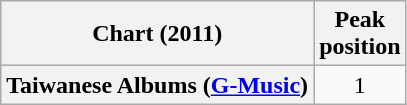<table class="wikitable plainrowheaders">
<tr>
<th>Chart (2011)</th>
<th>Peak<br>position</th>
</tr>
<tr>
<th scope="row">Taiwanese Albums (<a href='#'>G-Music</a>)</th>
<td style="text-align:center;">1</td>
</tr>
</table>
